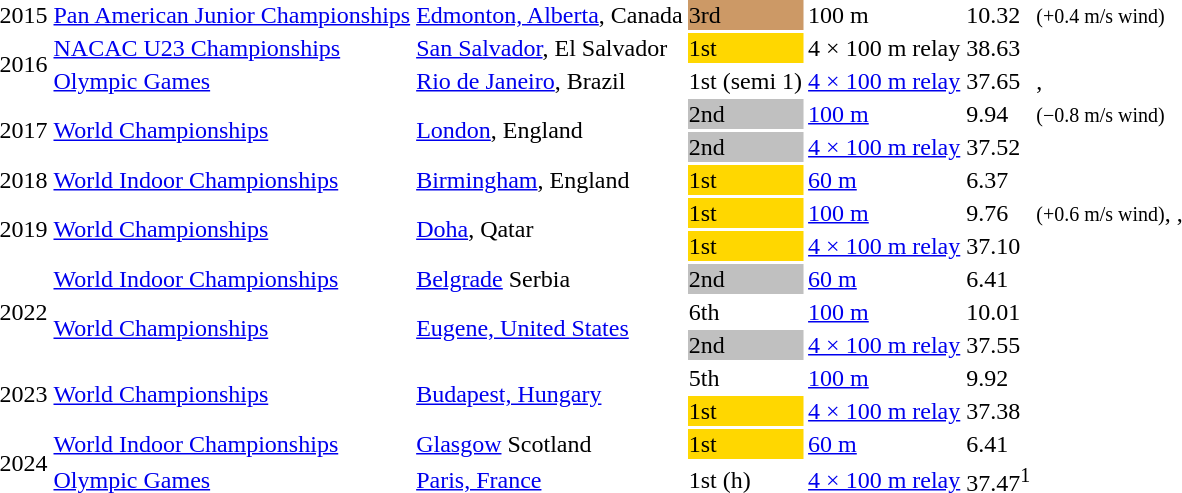<table>
<tr>
<td>2015</td>
<td><a href='#'>Pan American Junior Championships</a></td>
<td><a href='#'>Edmonton, Alberta</a>, Canada</td>
<td bgcolor=cc9966>3rd</td>
<td>100 m</td>
<td>10.32</td>
<td><small>(+0.4 m/s wind)</small></td>
</tr>
<tr>
<td rowspan=2>2016</td>
<td><a href='#'>NACAC U23 Championships</a></td>
<td><a href='#'>San Salvador</a>, El Salvador</td>
<td bgcolor=gold>1st</td>
<td data-sort-value="400 relay">4 × 100 m relay</td>
<td>38.63</td>
<td></td>
</tr>
<tr>
<td><a href='#'>Olympic Games</a></td>
<td><a href='#'>Rio de Janeiro</a>, Brazil</td>
<td data-sort-value="8 alternate">1st (semi 1)</td>
<td data-sort-value="400 relay"><a href='#'>4 × 100 m relay</a></td>
<td>37.65</td>
<td>, </td>
</tr>
<tr>
<td rowspan=2>2017</td>
<td rowspan=2><a href='#'>World Championships</a></td>
<td rowspan=2><a href='#'>London</a>, England</td>
<td bgcolor=silver>2nd</td>
<td><a href='#'>100 m</a></td>
<td>9.94</td>
<td><small>(−0.8 m/s wind)</small></td>
</tr>
<tr>
<td bgcolor=silver>2nd</td>
<td data-sort-value="400 relay"><a href='#'>4 × 100 m relay</a></td>
<td>37.52</td>
<td></td>
</tr>
<tr>
<td>2018</td>
<td><a href='#'>World Indoor Championships</a></td>
<td><a href='#'>Birmingham</a>, England</td>
<td bgcolor=gold>1st</td>
<td><a href='#'>60 m</a></td>
<td>6.37</td>
<td></td>
</tr>
<tr>
<td rowspan=2>2019</td>
<td rowspan=2><a href='#'>World Championships</a></td>
<td rowspan=2><a href='#'>Doha</a>, Qatar</td>
<td bgcolor=gold>1st</td>
<td><a href='#'>100 m</a></td>
<td>9.76</td>
<td><small>(+0.6 m/s wind)</small>, , </td>
</tr>
<tr>
<td bgcolor=gold>1st</td>
<td data-sort-value="400 relay"><a href='#'>4 × 100 m relay</a></td>
<td>37.10</td>
<td></td>
</tr>
<tr>
<td rowspan=3>2022</td>
<td><a href='#'>World Indoor Championships</a></td>
<td><a href='#'>Belgrade</a> Serbia</td>
<td bgcolor=silver>2nd</td>
<td><a href='#'>60 m</a></td>
<td>6.41</td>
<td></td>
</tr>
<tr>
<td rowspan=2><a href='#'>World Championships</a></td>
<td rowspan=2><a href='#'>Eugene, United States</a></td>
<td>6th</td>
<td><a href='#'>100 m</a></td>
<td>10.01</td>
<td></td>
</tr>
<tr>
<td bgcolor=silver>2nd</td>
<td><a href='#'>4 × 100 m relay</a></td>
<td>37.55</td>
<td></td>
</tr>
<tr>
<td rowspan=2>2023</td>
<td rowspan=2><a href='#'>World Championships</a></td>
<td rowspan=2><a href='#'>Budapest, Hungary</a></td>
<td>5th</td>
<td><a href='#'>100 m</a></td>
<td>9.92</td>
<td></td>
</tr>
<tr>
<td bgcolor=gold>1st</td>
<td><a href='#'>4 × 100 m relay</a></td>
<td>37.38</td>
<td></td>
</tr>
<tr>
<td rowspan=2>2024</td>
<td><a href='#'>World Indoor Championships</a></td>
<td><a href='#'>Glasgow</a> Scotland</td>
<td bgcolor=gold>1st</td>
<td><a href='#'>60 m</a></td>
<td>6.41</td>
<td></td>
</tr>
<tr>
<td><a href='#'>Olympic Games</a></td>
<td><a href='#'>Paris, France</a></td>
<td>1st (h)</td>
<td><a href='#'>4 × 100 m relay</a></td>
<td>37.47<sup>1</sup></td>
</tr>
</table>
